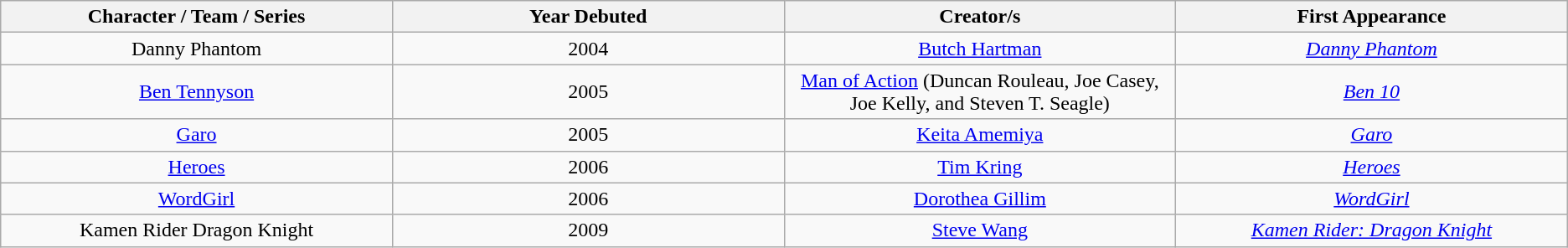<table class="wikitable" style="text-align:center">
<tr>
<th style="width:25%;">Character / Team / Series</th>
<th style="width:25%;">Year Debuted</th>
<th style="width:25%;">Creator/s</th>
<th style="width:25%;">First Appearance</th>
</tr>
<tr>
<td>Danny Phantom</td>
<td>2004</td>
<td><a href='#'>Butch Hartman</a></td>
<td><em><a href='#'>Danny Phantom</a></em></td>
</tr>
<tr>
<td><a href='#'>Ben Tennyson</a></td>
<td>2005</td>
<td><a href='#'>Man of Action</a> (Duncan Rouleau, Joe Casey, Joe Kelly, and Steven T. Seagle)</td>
<td><em><a href='#'>Ben 10</a></em></td>
</tr>
<tr>
<td><a href='#'>Garo</a></td>
<td>2005</td>
<td><a href='#'>Keita Amemiya</a></td>
<td><em><a href='#'>Garo</a></em></td>
</tr>
<tr>
<td><a href='#'>Heroes</a></td>
<td>2006</td>
<td><a href='#'>Tim Kring</a></td>
<td><em><a href='#'>Heroes</a></em></td>
</tr>
<tr>
<td><a href='#'>WordGirl</a></td>
<td>2006</td>
<td><a href='#'>Dorothea Gillim</a></td>
<td><em><a href='#'>WordGirl</a></em></td>
</tr>
<tr>
<td>Kamen Rider Dragon Knight</td>
<td>2009</td>
<td><a href='#'>Steve Wang</a></td>
<td><em><a href='#'>Kamen Rider: Dragon Knight</a></em></td>
</tr>
</table>
